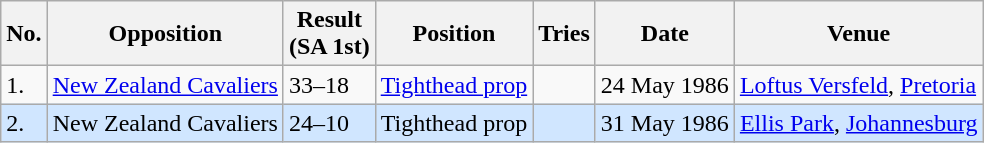<table class="wikitable">
<tr>
<th>No.</th>
<th>Opposition</th>
<th>Result<br>(SA 1st)</th>
<th>Position</th>
<th>Tries</th>
<th>Date</th>
<th>Venue</th>
</tr>
<tr>
<td>1.</td>
<td><a href='#'>New Zealand Cavaliers</a></td>
<td>33–18</td>
<td><a href='#'>Tighthead prop</a></td>
<td></td>
<td>24 May 1986</td>
<td><a href='#'>Loftus Versfeld</a>, <a href='#'>Pretoria</a></td>
</tr>
<tr style="background: #D0E6FF;">
<td>2.</td>
<td>New Zealand Cavaliers</td>
<td>24–10</td>
<td>Tighthead prop</td>
<td></td>
<td>31 May 1986</td>
<td><a href='#'>Ellis Park</a>, <a href='#'>Johannesburg</a></td>
</tr>
</table>
